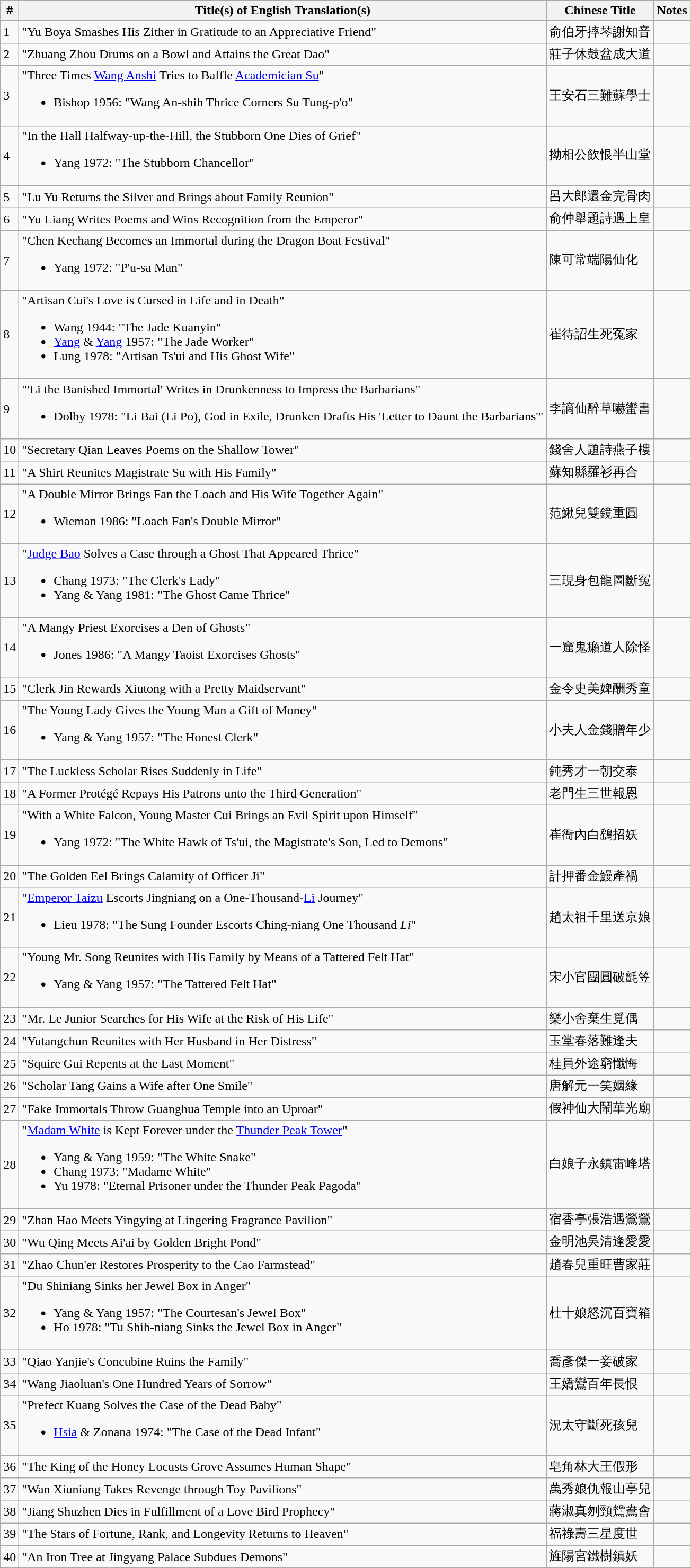<table class="wikitable">
<tr>
<th>#</th>
<th>Title(s) of English Translation(s)</th>
<th>Chinese Title</th>
<th>Notes</th>
</tr>
<tr>
<td>1</td>
<td>"Yu Boya Smashes His Zither in Gratitude to an Appreciative Friend"</td>
<td>俞伯牙摔琴謝知音</td>
<td></td>
</tr>
<tr>
<td>2</td>
<td>"Zhuang Zhou Drums on a Bowl and Attains the Great Dao"</td>
<td>莊子休鼓盆成大道</td>
<td></td>
</tr>
<tr>
<td>3</td>
<td>"Three Times <a href='#'>Wang Anshi</a> Tries to Baffle <a href='#'>Academician Su</a>"<br><ul><li>Bishop 1956: "Wang An-shih Thrice Corners Su Tung-p'o"</li></ul></td>
<td>王安石三難蘇學士</td>
<td></td>
</tr>
<tr>
<td>4</td>
<td>"In the Hall Halfway-up-the-Hill, the Stubborn One Dies of Grief"<br><ul><li>Yang 1972: "The Stubborn Chancellor"</li></ul></td>
<td>拗相公飲恨半山堂</td>
<td></td>
</tr>
<tr>
<td>5</td>
<td>"Lu Yu Returns the Silver and Brings about Family Reunion"</td>
<td>呂大郎還金完骨肉</td>
<td></td>
</tr>
<tr>
<td>6</td>
<td>"Yu Liang Writes Poems and Wins Recognition from the Emperor"</td>
<td>俞仲舉題詩遇上皇</td>
<td></td>
</tr>
<tr>
<td>7</td>
<td>"Chen Kechang Becomes an Immortal during the Dragon Boat Festival"<br><ul><li>Yang 1972: "P'u-sa Man"</li></ul></td>
<td>陳可常端陽仙化</td>
<td></td>
</tr>
<tr>
<td>8</td>
<td>"Artisan Cui's Love is Cursed in Life and in Death"<br><ul><li>Wang 1944: "The Jade Kuanyin"</li><li><a href='#'>Yang</a> & <a href='#'>Yang</a> 1957: "The Jade Worker"</li><li>Lung 1978: "Artisan Ts'ui and His Ghost Wife"</li></ul></td>
<td>崔待詔生死冤家</td>
<td></td>
</tr>
<tr>
<td>9</td>
<td>"'Li the Banished Immortal' Writes in Drunkenness to Impress the Barbarians"<br><ul><li>Dolby 1978: "Li Bai (Li Po), God in Exile, Drunken Drafts His 'Letter to Daunt the Barbarians'"</li></ul></td>
<td>李謫仙醉草嚇蠻書</td>
<td></td>
</tr>
<tr>
<td>10</td>
<td>"Secretary Qian Leaves Poems on the Shallow Tower"</td>
<td>錢舍人題詩燕子樓</td>
<td></td>
</tr>
<tr>
<td>11</td>
<td>"A Shirt Reunites Magistrate Su with His Family"</td>
<td>蘇知縣羅衫再合</td>
<td></td>
</tr>
<tr>
<td>12</td>
<td>"A Double Mirror Brings Fan the Loach and His Wife Together Again"<br><ul><li>Wieman 1986: "Loach Fan's Double Mirror"</li></ul></td>
<td>范鰍兒雙鏡重圓</td>
<td></td>
</tr>
<tr>
<td>13</td>
<td>"<a href='#'>Judge Bao</a> Solves a Case through a Ghost That Appeared Thrice"<br><ul><li>Chang 1973: "The Clerk's Lady"</li><li>Yang & Yang 1981: "The Ghost Came Thrice"</li></ul></td>
<td>三現身包龍圖斷冤</td>
<td></td>
</tr>
<tr>
<td>14</td>
<td>"A Mangy Priest Exorcises a Den of Ghosts"<br><ul><li>Jones 1986: "A Mangy Taoist Exorcises Ghosts"</li></ul></td>
<td>一窟鬼癩道人除怪</td>
<td></td>
</tr>
<tr>
<td>15</td>
<td>"Clerk Jin Rewards Xiutong with a Pretty Maidservant"</td>
<td>金令史美婢酬秀童</td>
<td></td>
</tr>
<tr>
<td>16</td>
<td>"The Young Lady Gives the Young Man a Gift of Money"<br><ul><li>Yang & Yang 1957: "The Honest Clerk"</li></ul></td>
<td>小夫人金錢贈年少</td>
<td></td>
</tr>
<tr>
<td>17</td>
<td>"The Luckless Scholar Rises Suddenly in Life"</td>
<td>鈍秀才一朝交泰</td>
<td></td>
</tr>
<tr>
<td>18</td>
<td>"A Former Protégé Repays His Patrons unto the Third Generation"</td>
<td>老門生三世報恩</td>
<td></td>
</tr>
<tr>
<td>19</td>
<td>"With a White Falcon, Young Master Cui Brings an Evil Spirit upon Himself"<br><ul><li>Yang 1972: "The White Hawk of Ts'ui, the Magistrate's Son, Led to Demons"</li></ul></td>
<td>崔衙內白鷂招妖</td>
<td></td>
</tr>
<tr>
<td>20</td>
<td>"The Golden Eel Brings Calamity of Officer Ji"</td>
<td>計押番金鰻產禍</td>
<td></td>
</tr>
<tr>
<td>21</td>
<td>"<a href='#'>Emperor Taizu</a> Escorts Jingniang on a One-Thousand-<a href='#'>Li</a> Journey"<br><ul><li>Lieu 1978: "The Sung Founder Escorts Ching-niang One Thousand <em>Li</em>"</li></ul></td>
<td>趙太祖千里送京娘</td>
<td></td>
</tr>
<tr>
<td>22</td>
<td>"Young Mr. Song Reunites with His Family by Means of a Tattered Felt Hat"<br><ul><li>Yang & Yang 1957: "The Tattered Felt Hat"</li></ul></td>
<td>宋小官團圓破氈笠</td>
<td></td>
</tr>
<tr>
<td>23</td>
<td>"Mr. Le Junior Searches for His Wife at the Risk of His Life"</td>
<td>樂小舍棄生覓偶</td>
<td></td>
</tr>
<tr>
<td>24</td>
<td>"Yutangchun Reunites with Her Husband in Her Distress"</td>
<td>玉堂春落難逢夫</td>
<td></td>
</tr>
<tr>
<td>25</td>
<td>"Squire Gui Repents at the Last Moment"</td>
<td>桂員外途窮懺悔</td>
<td></td>
</tr>
<tr>
<td>26</td>
<td>"Scholar Tang Gains a Wife after One Smile"</td>
<td>唐解元一笑姻緣</td>
<td></td>
</tr>
<tr>
<td>27</td>
<td>"Fake Immortals Throw Guanghua Temple into an Uproar"</td>
<td>假神仙大鬧華光廟</td>
<td></td>
</tr>
<tr>
<td>28</td>
<td>"<a href='#'>Madam White</a> is Kept Forever under the <a href='#'>Thunder Peak Tower</a>"<br><ul><li>Yang & Yang 1959: "The White Snake"</li><li>Chang 1973: "Madame White"</li><li>Yu 1978: "Eternal Prisoner under the Thunder Peak Pagoda"</li></ul></td>
<td>白娘子永鎮雷峰塔</td>
<td></td>
</tr>
<tr>
<td>29</td>
<td>"Zhan Hao Meets Yingying at Lingering Fragrance Pavilion"</td>
<td>宿香亭張浩遇鶯鶯</td>
<td></td>
</tr>
<tr>
<td>30</td>
<td>"Wu Qing Meets Ai'ai by Golden Bright Pond"</td>
<td>金明池吳清逢愛愛</td>
<td></td>
</tr>
<tr>
<td>31</td>
<td>"Zhao Chun'er Restores Prosperity to the Cao Farmstead"</td>
<td>趙春兒重旺曹家莊</td>
<td></td>
</tr>
<tr>
<td>32</td>
<td>"Du Shiniang Sinks her Jewel Box in Anger"<br><ul><li>Yang & Yang 1957: "The Courtesan's Jewel Box"</li><li>Ho 1978: "Tu Shih-niang Sinks the Jewel Box in Anger"</li></ul></td>
<td>杜十娘怒沉百寶箱</td>
<td></td>
</tr>
<tr>
<td>33</td>
<td>"Qiao Yanjie's Concubine Ruins the Family"</td>
<td>喬彥傑一妾破家</td>
<td></td>
</tr>
<tr>
<td>34</td>
<td>"Wang Jiaoluan's One Hundred Years of Sorrow"</td>
<td>王嬌鸞百年長恨</td>
<td></td>
</tr>
<tr>
<td>35</td>
<td>"Prefect Kuang Solves the Case of the Dead Baby"<br><ul><li><a href='#'>Hsia</a> & Zonana 1974: "The Case of the Dead Infant"</li></ul></td>
<td>況太守斷死孩兒</td>
<td></td>
</tr>
<tr>
<td>36</td>
<td>"The King of the Honey Locusts Grove Assumes Human Shape"</td>
<td>皂角林大王假形</td>
<td></td>
</tr>
<tr>
<td>37</td>
<td>"Wan Xiuniang Takes Revenge through Toy Pavilions"</td>
<td>萬秀娘仇報山亭兒</td>
<td></td>
</tr>
<tr>
<td>38</td>
<td>"Jiang Shuzhen Dies in Fulfillment of a Love Bird Prophecy"</td>
<td>蔣淑真刎頸鴛鴦會</td>
<td></td>
</tr>
<tr>
<td>39</td>
<td>"The Stars of Fortune, Rank, and Longevity Returns to Heaven"</td>
<td>福祿壽三星度世</td>
<td></td>
</tr>
<tr>
<td>40</td>
<td>"An Iron Tree at Jingyang Palace Subdues Demons"</td>
<td>旌陽宮鐵樹鎮妖</td>
<td></td>
</tr>
</table>
